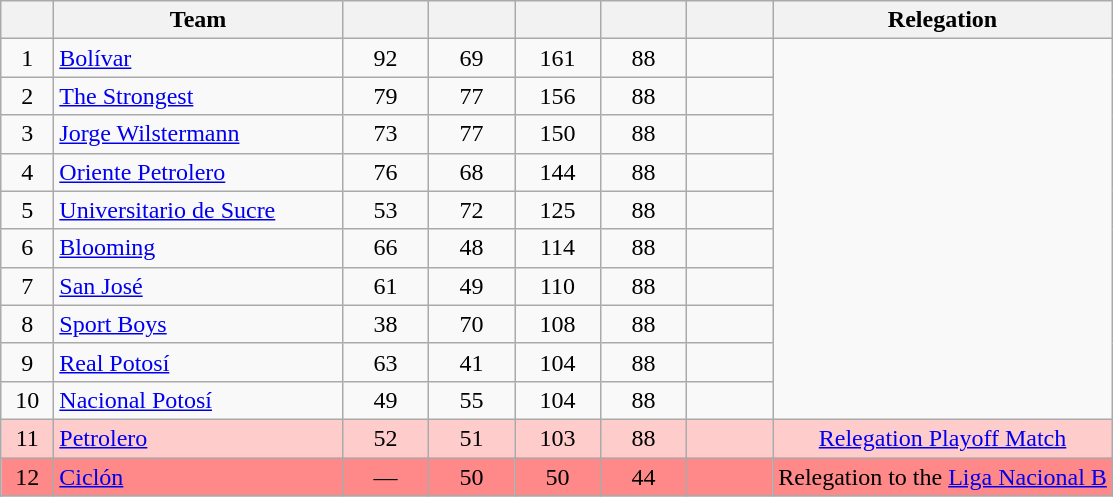<table class="wikitable" style="text-align: center;">
<tr>
<th width=28><br></th>
<th width=185>Team</th>
<th width=50></th>
<th width=50></th>
<th width=50></th>
<th width=50></th>
<th width=50><br></th>
<th>Relegation</th>
</tr>
<tr>
<td>1</td>
<td align="left"><a href='#'>Bolívar</a></td>
<td>92</td>
<td>69</td>
<td>161</td>
<td>88</td>
<td><strong></strong></td>
</tr>
<tr>
<td>2</td>
<td align="left"><a href='#'>The Strongest</a></td>
<td>79</td>
<td>77</td>
<td>156</td>
<td>88</td>
<td><strong></strong></td>
</tr>
<tr>
<td>3</td>
<td align="left"><a href='#'>Jorge Wilstermann</a></td>
<td>73</td>
<td>77</td>
<td>150</td>
<td>88</td>
<td><strong></strong></td>
</tr>
<tr>
<td>4</td>
<td align="left"><a href='#'>Oriente Petrolero</a></td>
<td>76</td>
<td>68</td>
<td>144</td>
<td>88</td>
<td><strong></strong></td>
</tr>
<tr>
<td>5</td>
<td align="left"><a href='#'>Universitario de Sucre</a></td>
<td>53</td>
<td>72</td>
<td>125</td>
<td>88</td>
<td><strong></strong></td>
</tr>
<tr>
<td>6</td>
<td align="left"><a href='#'>Blooming</a></td>
<td>66</td>
<td>48</td>
<td>114</td>
<td>88</td>
<td><strong></strong></td>
</tr>
<tr>
<td>7</td>
<td align="left"><a href='#'>San José</a></td>
<td>61</td>
<td>49</td>
<td>110</td>
<td>88</td>
<td><strong></strong></td>
</tr>
<tr>
<td>8</td>
<td align="left"><a href='#'>Sport Boys</a></td>
<td>38</td>
<td>70</td>
<td>108</td>
<td>88</td>
<td><strong></strong></td>
</tr>
<tr>
<td>9</td>
<td align="left"><a href='#'>Real Potosí</a></td>
<td>63</td>
<td>41</td>
<td>104</td>
<td>88</td>
<td><strong></strong></td>
</tr>
<tr>
<td>10</td>
<td align="left"><a href='#'>Nacional Potosí</a></td>
<td>49</td>
<td>55</td>
<td>104</td>
<td>88</td>
<td><strong></strong></td>
</tr>
<tr bgcolor=#FFCCCC>
<td>11</td>
<td align="left"><a href='#'>Petrolero</a></td>
<td>52</td>
<td>51</td>
<td>103</td>
<td>88</td>
<td><strong></strong></td>
<td rowspan=1><a href='#'>Relegation Playoff Match</a></td>
</tr>
<tr bgcolor=#FF8888>
<td>12</td>
<td align="left"><a href='#'>Ciclón</a></td>
<td>—</td>
<td>50</td>
<td>50</td>
<td>44</td>
<td><strong></strong></td>
<td rowspan=1>Relegation to the <a href='#'>Liga Nacional B</a></td>
</tr>
<tr>
</tr>
</table>
